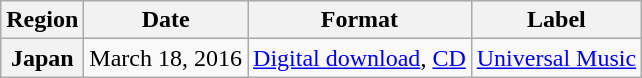<table class="wikitable sortable plainrowheaders">
<tr>
<th scope="col">Region</th>
<th scope="col">Date</th>
<th scope="col">Format</th>
<th scope="col">Label</th>
</tr>
<tr>
<th scope="row">Japan</th>
<td>March 18, 2016</td>
<td><a href='#'>Digital download</a>, <a href='#'>CD</a></td>
<td><a href='#'>Universal Music</a></td>
</tr>
</table>
